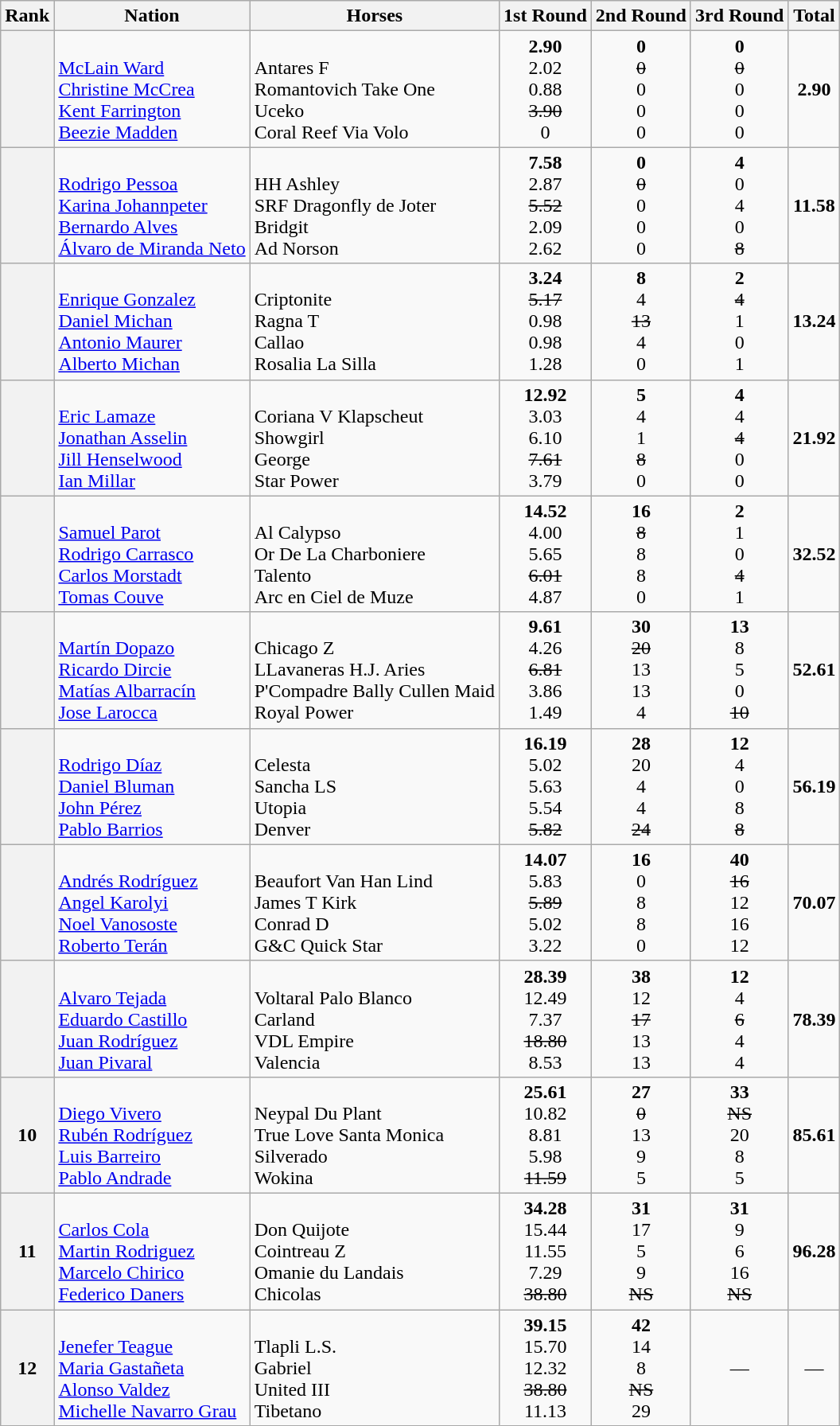<table class="wikitable sortable" style="text-align:center">
<tr>
<th>Rank</th>
<th>Nation</th>
<th>Horses</th>
<th>1st Round</th>
<th>2nd Round</th>
<th>3rd Round</th>
<th>Total</th>
</tr>
<tr>
<th></th>
<td align=left><br> <a href='#'>McLain Ward</a><br><a href='#'>Christine McCrea</a><br><a href='#'>Kent Farrington</a><br><a href='#'>Beezie Madden</a></td>
<td align=left><br>Antares F<br>Romantovich Take One<br>Uceko<br>	Coral Reef Via Volo</td>
<td><strong>2.90</strong><br>2.02<br>0.88<br><s>3.90</s><br>0</td>
<td><strong>0</strong><br><s>0</s><br>0<br>0<br>0</td>
<td><strong>0</strong><br><s>0</s><br>0<br>0<br>0</td>
<td><strong>2.90</strong></td>
</tr>
<tr>
<th></th>
<td align=left><br> <a href='#'>Rodrigo Pessoa</a><br><a href='#'>Karina Johannpeter</a><br><a href='#'>Bernardo Alves</a><br><a href='#'>Álvaro de Miranda Neto</a></td>
<td align=left><br>HH Ashley<br>SRF Dragonfly de Joter<br>Bridgit<br>Ad Norson</td>
<td><strong>7.58</strong><br>2.87<br><s>5.52</s><br>2.09<br>2.62</td>
<td><strong>0</strong><br><s>0</s><br>0<br>0<br>0</td>
<td><strong>4</strong><br>0<br>4<br>0<br><s>8</s></td>
<td><strong>11.58</strong></td>
</tr>
<tr>
<th></th>
<td align=left><br> <a href='#'>Enrique Gonzalez</a><br><a href='#'>Daniel Michan</a><br><a href='#'>Antonio Maurer</a><br><a href='#'>Alberto Michan</a></td>
<td align=left><br>Criptonite<br>Ragna T<br>Callao<br>Rosalia La Silla</td>
<td><strong>3.24</strong><br><s>5.17</s><br>0.98<br>0.98<br>1.28</td>
<td><strong>8</strong><br>4<br><s>13</s><br>4<br>0</td>
<td><strong>2</strong><br><s>4</s><br>1<br>0<br>1</td>
<td><strong>13.24</strong></td>
</tr>
<tr>
<th></th>
<td align=left><br> <a href='#'>Eric Lamaze</a><br><a href='#'>Jonathan Asselin</a><br><a href='#'>Jill Henselwood</a><br><a href='#'>Ian Millar</a></td>
<td align=left><br>Coriana V Klapscheut<br>Showgirl<br>George<br>Star Power</td>
<td><strong>12.92</strong><br>3.03<br>6.10<br><s>7.61</s><br>3.79</td>
<td><strong>5</strong><br>4<br>1<br><s>8</s><br>0</td>
<td><strong>4</strong><br>4<br><s>4</s><br>0<br>0</td>
<td><strong>21.92</strong></td>
</tr>
<tr>
<th></th>
<td align=left><br> <a href='#'>Samuel Parot</a><br><a href='#'>Rodrigo Carrasco</a><br><a href='#'>Carlos Morstadt</a><br><a href='#'>Tomas Couve</a></td>
<td align=left><br>Al Calypso<br>Or De La Charboniere<br>Talento<br>Arc en Ciel de Muze</td>
<td><strong>14.52</strong><br>4.00<br>5.65<br><s>6.01</s><br>4.87</td>
<td><strong>16</strong><br><s>8</s><br>8<br>8<br>0</td>
<td><strong>2</strong><br>1<br>0<br><s>4</s><br>1</td>
<td><strong>32.52</strong></td>
</tr>
<tr>
<th></th>
<td align=left><br> <a href='#'>Martín Dopazo</a><br><a href='#'>Ricardo Dircie</a><br><a href='#'>Matías Albarracín</a><br><a href='#'>Jose Larocca</a></td>
<td align=left><br>Chicago Z<br>LLavaneras H.J. Aries<br>P'Compadre Bally Cullen Maid<br>Royal Power</td>
<td><strong>9.61</strong><br>4.26<br><s>6.81</s><br>3.86<br>1.49</td>
<td><strong>30</strong><br><s>20</s><br>13<br>13<br>4</td>
<td><strong>13</strong><br>8<br>5<br>0<br><s>10</s></td>
<td><strong>52.61</strong></td>
</tr>
<tr>
<th></th>
<td align=left><br> <a href='#'>Rodrigo Díaz</a><br><a href='#'>Daniel Bluman</a><br><a href='#'>John Pérez</a><br><a href='#'>Pablo Barrios</a></td>
<td align=left><br>Celesta<br>Sancha LS<br>Utopia<br>Denver</td>
<td><strong>16.19</strong><br>5.02<br>5.63<br>5.54<br><s>5.82</s></td>
<td><strong>28</strong><br>20<br>4<br>4<br><s>24</s></td>
<td><strong>12</strong><br>4<br>0<br>8<br><s>8</s></td>
<td><strong>56.19</strong></td>
</tr>
<tr>
<th></th>
<td align=left><br> <a href='#'>Andrés Rodríguez</a><br><a href='#'>Angel Karolyi</a><br><a href='#'>Noel Vanososte</a><br><a href='#'>Roberto Terán</a></td>
<td align=left><br>Beaufort Van Han Lind<br>James T Kirk<br>Conrad D<br>	G&C Quick Star</td>
<td><strong>14.07</strong><br>5.83<br><s>5.89</s><br>5.02<br>3.22</td>
<td><strong>16</strong><br>0<br>8<br>8<br>0</td>
<td><strong>40</strong><br><s>16</s><br>12<br>16<br>12</td>
<td><strong>70.07</strong></td>
</tr>
<tr>
<th></th>
<td align=left><br> <a href='#'>Alvaro Tejada</a><br><a href='#'>Eduardo Castillo</a><br><a href='#'>Juan Rodríguez</a><br><a href='#'>Juan Pivaral</a></td>
<td align=left><br>	Voltaral Palo Blanco<br>Carland<br>	VDL Empire<br>Valencia</td>
<td><strong>28.39</strong><br>12.49<br>7.37<br><s>18.80</s><br>8.53</td>
<td><strong>38</strong><br>12<br><s>17</s><br>13<br>13</td>
<td><strong>12</strong><br>4<br><s>6</s><br>4<br>4</td>
<td><strong>78.39</strong></td>
</tr>
<tr>
<th>10</th>
<td align=left><br> <a href='#'>Diego Vivero</a><br><a href='#'>Rubén Rodríguez</a><br><a href='#'>Luis Barreiro</a><br><a href='#'>Pablo Andrade</a></td>
<td align=left><br>Neypal Du Plant<br>True Love Santa Monica<br>	Silverado<br>Wokina</td>
<td><strong>25.61</strong><br>10.82<br>8.81<br>5.98<br><s>11.59</s></td>
<td><strong>27</strong><br><s>0</s><br>13<br>9<br>5</td>
<td><strong>33</strong><br><s>NS</s><br>20<br>8<br>5</td>
<td><strong>85.61</strong></td>
</tr>
<tr>
<th>11</th>
<td align=left><br> <a href='#'>Carlos Cola</a><br><a href='#'>Martin Rodriguez</a><br><a href='#'>Marcelo Chirico</a><br><a href='#'>Federico Daners</a></td>
<td align=left><br>	Don Quijote<br>Cointreau Z<br>Omanie du Landais<br>Chicolas</td>
<td><strong>34.28</strong><br>15.44<br>11.55<br>7.29<br><s>38.80</s></td>
<td><strong>31</strong><br>17<br>5<br>9<br><s>NS</s></td>
<td><strong>31</strong><br>9<br>6<br>16<br><s>NS</s></td>
<td><strong>96.28</strong></td>
</tr>
<tr>
<th>12</th>
<td align=left><br> <a href='#'>Jenefer Teague</a><br><a href='#'>Maria Gastañeta</a><br><a href='#'>Alonso Valdez</a><br><a href='#'>Michelle Navarro Grau</a></td>
<td align=left><br>Tlapli L.S.<br>	Gabriel<br>United III<br>	Tibetano</td>
<td><strong>39.15</strong><br>15.70<br>12.32<br><s>38.80</s><br>11.13</td>
<td><strong>42</strong><br>14<br>8<br><s>NS</s><br>29</td>
<td>—</td>
<td>—</td>
</tr>
</table>
